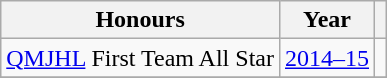<table class="wikitable">
<tr>
<th>Honours</th>
<th>Year</th>
<th></th>
</tr>
<tr>
<td><a href='#'>QMJHL</a> First Team All Star</td>
<td><a href='#'>2014–15</a></td>
<td></td>
</tr>
<tr>
</tr>
</table>
